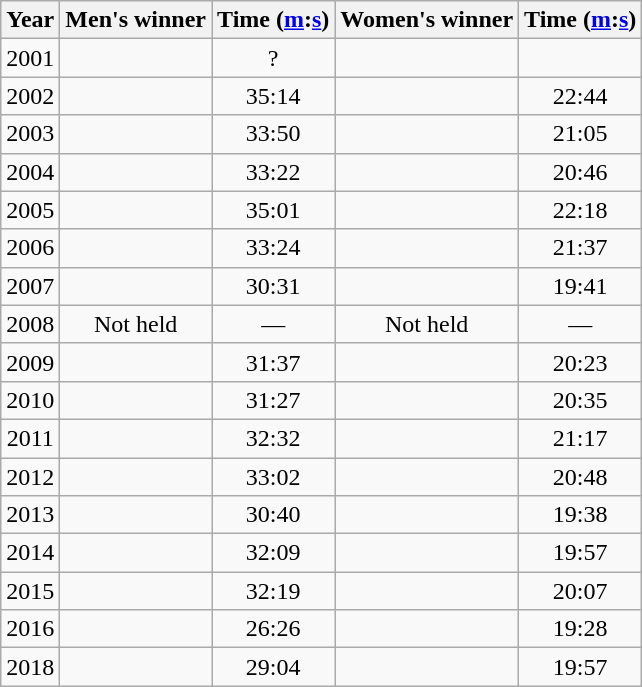<table class="wikitable" style="text-align:center">
<tr>
<th>Year</th>
<th>Men's winner</th>
<th>Time (<a href='#'>m</a>:<a href='#'>s</a>)</th>
<th>Women's winner</th>
<th>Time (<a href='#'>m</a>:<a href='#'>s</a>)</th>
</tr>
<tr>
<td>2001</td>
<td align=left></td>
<td>?</td>
<td align=left></td>
<td></td>
</tr>
<tr>
<td>2002</td>
<td align=left></td>
<td>35:14</td>
<td align=left></td>
<td>22:44</td>
</tr>
<tr>
<td>2003</td>
<td align=left></td>
<td>33:50</td>
<td align=left></td>
<td>21:05</td>
</tr>
<tr>
<td>2004</td>
<td align=left></td>
<td>33:22</td>
<td align=left></td>
<td>20:46</td>
</tr>
<tr>
<td>2005</td>
<td align=left></td>
<td>35:01</td>
<td align=left></td>
<td>22:18</td>
</tr>
<tr>
<td>2006</td>
<td align=left></td>
<td>33:24</td>
<td align=left></td>
<td>21:37</td>
</tr>
<tr>
<td>2007</td>
<td align=left></td>
<td>30:31</td>
<td align=left></td>
<td>19:41</td>
</tr>
<tr>
<td>2008</td>
<td>Not held</td>
<td>—</td>
<td>Not held</td>
<td>—</td>
</tr>
<tr>
<td>2009</td>
<td align=left></td>
<td>31:37</td>
<td align=left></td>
<td>20:23</td>
</tr>
<tr>
<td>2010</td>
<td align=left></td>
<td>31:27</td>
<td align=left></td>
<td>20:35</td>
</tr>
<tr>
<td>2011</td>
<td align=left></td>
<td>32:32</td>
<td align=left></td>
<td>21:17</td>
</tr>
<tr>
<td>2012</td>
<td align=left></td>
<td>33:02</td>
<td align=left></td>
<td>20:48</td>
</tr>
<tr>
<td>2013</td>
<td align=left></td>
<td>30:40</td>
<td align=left></td>
<td>19:38</td>
</tr>
<tr>
<td>2014</td>
<td align=left></td>
<td>32:09</td>
<td align=left></td>
<td>19:57</td>
</tr>
<tr>
<td>2015</td>
<td align=left></td>
<td>32:19</td>
<td align=left></td>
<td>20:07</td>
</tr>
<tr>
<td>2016</td>
<td align=left></td>
<td>26:26</td>
<td align=left></td>
<td>19:28</td>
</tr>
<tr>
<td>2018</td>
<td align=left></td>
<td>29:04</td>
<td align=left></td>
<td>19:57</td>
</tr>
</table>
